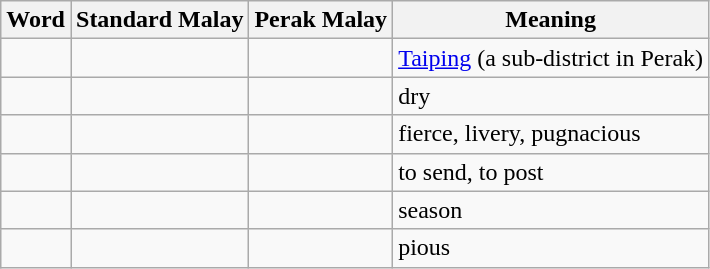<table class="wikitable">
<tr>
<th><strong>Word</strong></th>
<th><strong>Standard Malay</strong></th>
<th><strong>Perak Malay</strong></th>
<th><strong>Meaning</strong></th>
</tr>
<tr>
<td> <br> </td>
<td></td>
<td></td>
<td><a href='#'>Taiping</a> (a sub-district in Perak)</td>
</tr>
<tr>
<td> <br> </td>
<td></td>
<td></td>
<td>dry</td>
</tr>
<tr>
<td> <br> </td>
<td></td>
<td></td>
<td>fierce, livery, pugnacious</td>
</tr>
<tr>
<td> <br> </td>
<td></td>
<td></td>
<td>to send, to post</td>
</tr>
<tr>
<td> <br> </td>
<td></td>
<td></td>
<td>season</td>
</tr>
<tr>
<td> <br> </td>
<td></td>
<td></td>
<td>pious</td>
</tr>
</table>
